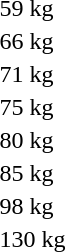<table>
<tr>
<td rowspan=2>59 kg<br></td>
<td rowspan=2></td>
<td rowspan=2></td>
<td></td>
</tr>
<tr>
<td></td>
</tr>
<tr>
<td rowspan=2>66 kg<br></td>
<td rowspan=2></td>
<td rowspan=2></td>
<td></td>
</tr>
<tr>
<td></td>
</tr>
<tr>
<td rowspan=2>71 kg<br></td>
<td rowspan=2></td>
<td rowspan=2></td>
<td></td>
</tr>
<tr>
<td></td>
</tr>
<tr>
<td rowspan=2>75 kg<br></td>
<td rowspan=2></td>
<td rowspan=2></td>
<td></td>
</tr>
<tr>
<td></td>
</tr>
<tr>
<td rowspan=2>80 kg<br></td>
<td rowspan=2></td>
<td rowspan=2></td>
<td></td>
</tr>
<tr>
<td></td>
</tr>
<tr>
<td rowspan=2>85 kg<br></td>
<td rowspan=2></td>
<td rowspan=2></td>
<td></td>
</tr>
<tr>
<td></td>
</tr>
<tr>
<td rowspan=2>98 kg<br></td>
<td rowspan=2></td>
<td rowspan=2></td>
<td></td>
</tr>
<tr>
<td></td>
</tr>
<tr>
<td rowspan=2>130 kg<br></td>
<td rowspan=2></td>
<td rowspan=2></td>
<td></td>
</tr>
<tr>
<td></td>
</tr>
</table>
